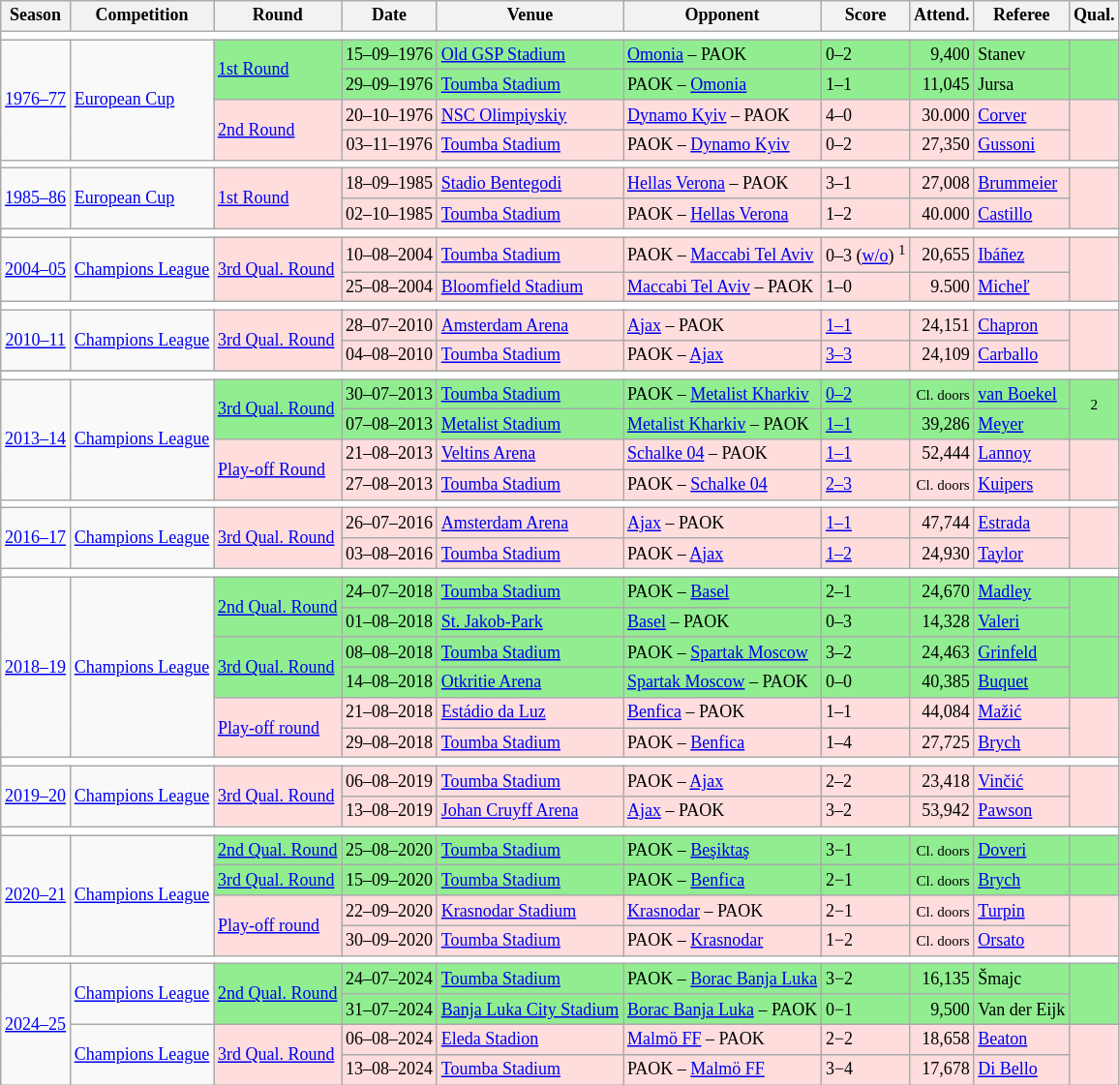<table class="wikitable" style="text-align: center; font-size: 12px">
<tr>
<th>Season</th>
<th>Competition</th>
<th>Round</th>
<th>Date</th>
<th>Venue</th>
<th>Opponent</th>
<th>Score</th>
<th>Attend.</th>
<th>Referee</th>
<th>Qual.</th>
</tr>
<tr>
<td colspan=10 style="text-align: center;" bgcolor=white></td>
</tr>
<tr>
<td align="center" rowspan="4"><a href='#'>1976–77</a></td>
<td align="left" rowspan="4"><a href='#'>European Cup</a></td>
<td align="left" bgcolor=lightgreen rowspan="2"><a href='#'>1st Round</a></td>
<td align="center" bgcolor=lightgreen>15–09–1976</td>
<td align="left" bgcolor=lightgreen><a href='#'>Old GSP Stadium</a></td>
<td align="left" bgcolor=lightgreen> <a href='#'>Omonia</a> –  PAOK</td>
<td align="left" bgcolor=lightgreen>0–2</td>
<td align="right" bgcolor=lightgreen>9,400</td>
<td align="left" bgcolor=lightgreen> Stanev</td>
<td align="center" bgcolor=lightgreen rowspan="2"></td>
</tr>
<tr>
<td align="center" bgcolor=lightgreen>29–09–1976</td>
<td align="left" bgcolor=lightgreen><a href='#'>Toumba Stadium</a></td>
<td align="left" bgcolor=lightgreen> PAOK –  <a href='#'>Omonia</a></td>
<td align="left" bgcolor=lightgreen>1–1</td>
<td align="right" bgcolor=lightgreen>11,045</td>
<td align="left" bgcolor=lightgreen> Jursa</td>
</tr>
<tr>
<td align="left" bgcolor="#ffdddd" rowspan="2"><a href='#'>2nd Round</a></td>
<td align="center" bgcolor="#ffdddd">20–10–1976</td>
<td align="left" bgcolor="#ffdddd"><a href='#'>NSC Olimpiyskiy</a></td>
<td align="left" bgcolor="#ffdddd"> <a href='#'>Dynamo Kyiv</a> –  PAOK</td>
<td align="left" bgcolor="#ffdddd">4–0</td>
<td align="right" bgcolor="#ffdddd">30.000</td>
<td align="left" bgcolor="#ffdddd"> <a href='#'>Corver</a></td>
<td align="center" bgcolor="#ffdddd" rowspan="2"></td>
</tr>
<tr>
<td align="center" bgcolor="#ffdddd">03–11–1976</td>
<td align="left" bgcolor="#ffdddd"><a href='#'>Toumba Stadium</a></td>
<td align="left" bgcolor="#ffdddd"> PAOK –  <a href='#'>Dynamo Kyiv</a></td>
<td align="left" bgcolor="#ffdddd">0–2</td>
<td align="right" bgcolor="#ffdddd">27,350</td>
<td align="left" bgcolor="#ffdddd"> <a href='#'>Gussoni</a></td>
</tr>
<tr>
<td colspan=10 style="text-align: center;" bgcolor=white></td>
</tr>
<tr>
<td align="center" rowspan="2"><a href='#'>1985–86</a></td>
<td align="left" rowspan="2"><a href='#'>European Cup</a></td>
<td align="left" bgcolor="#ffdddd" rowspan="2"><a href='#'>1st Round</a></td>
<td align="center" bgcolor="#ffdddd">18–09–1985</td>
<td align="left" bgcolor="#ffdddd"><a href='#'>Stadio Bentegodi</a></td>
<td align="left" bgcolor="#ffdddd"> <a href='#'>Hellas Verona</a> –  PAOK</td>
<td align="left" bgcolor="#ffdddd">3–1</td>
<td align="right" bgcolor="#ffdddd">27,008</td>
<td align="left" bgcolor="#ffdddd"> <a href='#'>Brummeier</a></td>
<td align="center" bgcolor="#ffdddd" rowspan="2"></td>
</tr>
<tr>
<td align="center" bgcolor="#ffdddd">02–10–1985</td>
<td align="left" bgcolor="#ffdddd"><a href='#'>Toumba Stadium</a></td>
<td align="left" bgcolor="#ffdddd"> PAOK –  <a href='#'>Hellas Verona</a></td>
<td align="left" bgcolor="#ffdddd">1–2</td>
<td align="right" bgcolor="#ffdddd">40.000</td>
<td align="left" bgcolor="#ffdddd"> <a href='#'>Castillo</a></td>
</tr>
<tr>
<td colspan=10 style="text-align: center;" bgcolor=white></td>
</tr>
<tr>
<td align="center" rowspan="2"><a href='#'>2004–05</a></td>
<td align="left" rowspan="2"><a href='#'>Champions League</a></td>
<td align="left" bgcolor="#ffdddd" rowspan="2"><a href='#'>3rd Qual. Round</a></td>
<td align="center" bgcolor="#ffdddd">10–08–2004</td>
<td align="left" bgcolor="#ffdddd"><a href='#'>Toumba Stadium</a></td>
<td align="left" bgcolor="#ffdddd"> PAOK –  <a href='#'>Maccabi Tel Aviv</a></td>
<td align="left" bgcolor="#ffdddd">0–3 (<a href='#'>w/o</a>) <sup>1</sup></td>
<td align="right" bgcolor="#ffdddd">20,655</td>
<td align="left" bgcolor="#ffdddd"> <a href='#'>Ibáñez</a></td>
<td align="center" bgcolor="#ffdddd" rowspan="2"></td>
</tr>
<tr>
<td align="center" bgcolor="#ffdddd">25–08–2004</td>
<td align="left" bgcolor="#ffdddd"><a href='#'>Bloomfield Stadium</a></td>
<td align="left" bgcolor="#ffdddd"> <a href='#'>Maccabi Tel Aviv</a> –  PAOK</td>
<td align="left" bgcolor="#ffdddd">1–0</td>
<td align="right" bgcolor="#ffdddd">9.500</td>
<td align="left" bgcolor="#ffdddd"> <a href='#'>Micheľ</a></td>
</tr>
<tr>
<td colspan=10 style="text-align: center;" bgcolor=white></td>
</tr>
<tr>
<td align="center" rowspan="2"><a href='#'>2010–11</a></td>
<td align="left" rowspan="2"><a href='#'>Champions League</a></td>
<td align="left" bgcolor="#ffdddd" rowspan="2"><a href='#'>3rd Qual. Round</a></td>
<td align="center" bgcolor="#ffdddd">28–07–2010</td>
<td align="left" bgcolor="#ffdddd"><a href='#'>Amsterdam Arena</a></td>
<td align="left" bgcolor="#ffdddd"> <a href='#'>Ajax</a> –  PAOK</td>
<td align="left" bgcolor="#ffdddd"><a href='#'>1–1</a></td>
<td align="right" bgcolor="#ffdddd">24,151</td>
<td align="left" bgcolor="#ffdddd"> <a href='#'>Chapron</a></td>
<td align="center" bgcolor="#ffdddd" rowspan="2"></td>
</tr>
<tr>
<td align="center" bgcolor="#ffdddd">04–08–2010</td>
<td align="left" bgcolor="#ffdddd"><a href='#'>Toumba Stadium</a></td>
<td align="left" bgcolor="#ffdddd"> PAOK –  <a href='#'>Ajax</a></td>
<td align="left" bgcolor="#ffdddd"><a href='#'>3–3</a></td>
<td align="right" bgcolor="#ffdddd">24,109</td>
<td align="left" bgcolor="#ffdddd"> <a href='#'>Carballo</a></td>
</tr>
<tr>
</tr>
<tr>
<td colspan=10 style="text-align: center;" bgcolor=white></td>
</tr>
<tr>
<td align="center" rowspan="4"><a href='#'>2013–14</a></td>
<td align="left" rowspan="4"><a href='#'>Champions League</a></td>
<td align="left" bgcolor=lightgreen rowspan="2"><a href='#'>3rd Qual. Round</a></td>
<td align="center" bgcolor=lightgreen>30–07–2013</td>
<td align="left" bgcolor=lightgreen><a href='#'>Toumba Stadium</a></td>
<td align="left" bgcolor=lightgreen> PAOK –  <a href='#'>Metalist Kharkiv</a></td>
<td align="left" bgcolor=lightgreen><a href='#'>0–2</a></td>
<td align="right" bgcolor=lightgreen><small>Cl. doors</small></td>
<td align="left" bgcolor=lightgreen> <a href='#'>van Boekel</a></td>
<td align="center" bgcolor=lightgreen rowspan="2"><sup>2</sup></td>
</tr>
<tr>
<td align="center" bgcolor=lightgreen>07–08–2013</td>
<td align="left" bgcolor=lightgreen><a href='#'>Metalist Stadium</a></td>
<td align="left" bgcolor=lightgreen> <a href='#'>Metalist Kharkiv</a> –  PAOK</td>
<td align="left" bgcolor=lightgreen><a href='#'>1–1</a></td>
<td align="right" bgcolor=lightgreen>39,286</td>
<td align="left" bgcolor=lightgreen> <a href='#'>Meyer</a></td>
</tr>
<tr>
<td align="left" bgcolor="#ffdddd" rowspan="2"><a href='#'>Play-off Round</a></td>
<td align="center" bgcolor="#ffdddd">21–08–2013</td>
<td align="left" bgcolor="#ffdddd"><a href='#'>Veltins Arena</a></td>
<td align="left" bgcolor="#ffdddd"> <a href='#'>Schalke 04</a> –  PAOK</td>
<td align="left" bgcolor="#ffdddd"><a href='#'>1–1</a></td>
<td align="right" bgcolor="#ffdddd">52,444</td>
<td align="left" bgcolor="#ffdddd"> <a href='#'>Lannoy</a></td>
<td align="center" bgcolor="#ffdddd" rowspan="2"></td>
</tr>
<tr>
<td align="center" bgcolor="#ffdddd">27–08–2013</td>
<td align="left" bgcolor="#ffdddd"><a href='#'>Toumba Stadium</a></td>
<td align="left" bgcolor="#ffdddd"> PAOK –  <a href='#'>Schalke 04</a></td>
<td align="left" bgcolor="#ffdddd"><a href='#'>2–3</a></td>
<td align="right" bgcolor="#ffdddd"><small>Cl. doors</small></td>
<td align="left" bgcolor="#ffdddd"> <a href='#'>Kuipers</a></td>
</tr>
<tr>
<td colspan=10 style="text-align: center;" bgcolor=white></td>
</tr>
<tr>
<td align="center" rowspan="2"><a href='#'>2016–17</a></td>
<td align="left" rowspan="2"><a href='#'>Champions League</a></td>
<td align="left" bgcolor="#ffdddd" rowspan="2"><a href='#'>3rd Qual. Round</a></td>
<td align="center" bgcolor="#ffdddd">26–07–2016</td>
<td align="left" bgcolor="#ffdddd"><a href='#'>Amsterdam Arena</a></td>
<td align="left" bgcolor="#ffdddd"> <a href='#'>Ajax</a> –  PAOK</td>
<td align="left" bgcolor="#ffdddd"><a href='#'>1–1</a></td>
<td align="right" bgcolor="#ffdddd">47,744</td>
<td align="left" bgcolor="#ffdddd"> <a href='#'>Estrada</a></td>
<td align="center" bgcolor="#ffdddd" rowspan="2"></td>
</tr>
<tr>
<td align="center" bgcolor="#ffdddd">03–08–2016</td>
<td align="left" bgcolor="#ffdddd"><a href='#'>Toumba Stadium</a></td>
<td align="left" bgcolor="#ffdddd"> PAOK –  <a href='#'>Ajax</a></td>
<td align="left" bgcolor="#ffdddd"><a href='#'>1–2</a></td>
<td align="right" bgcolor="#ffdddd">24,930</td>
<td align="left" bgcolor="#ffdddd"> <a href='#'>Taylor</a></td>
</tr>
<tr>
<td colspan=10 style="text-align: center;" bgcolor=white></td>
</tr>
<tr>
<td align="center" rowspan="6"><a href='#'>2018–19</a></td>
<td align="left" rowspan="6"><a href='#'>Champions League</a></td>
<td align="left" bgcolor=lightgreen rowspan="2"><a href='#'>2nd Qual. Round</a></td>
<td align="center" bgcolor=lightgreen>24–07–2018</td>
<td align="left" bgcolor=lightgreen><a href='#'>Toumba Stadium</a></td>
<td align="left" bgcolor=lightgreen> PAOK –  <a href='#'>Basel</a></td>
<td align="left" bgcolor=lightgreen>2–1</td>
<td align="right" bgcolor=lightgreen>24,670</td>
<td align="left" bgcolor=lightgreen> <a href='#'>Madley</a></td>
<td align="center" bgcolor=lightgreen rowspan="2"></td>
</tr>
<tr>
<td align="center" bgcolor=lightgreen>01–08–2018</td>
<td align="left" bgcolor=lightgreen><a href='#'>St. Jakob-Park</a></td>
<td align="left" bgcolor=lightgreen> <a href='#'>Basel</a> –  PAOK</td>
<td align="left" bgcolor=lightgreen>0–3</td>
<td align="right" bgcolor=lightgreen>14,328</td>
<td align="left" bgcolor=lightgreen> <a href='#'>Valeri</a></td>
</tr>
<tr>
<td align="left" bgcolor=lightgreen rowspan="2"><a href='#'>3rd Qual. Round</a></td>
<td align="center" bgcolor=lightgreen>08–08–2018</td>
<td align="left" bgcolor=lightgreen><a href='#'>Toumba Stadium</a></td>
<td align="left" bgcolor=lightgreen> PAOK –  <a href='#'>Spartak Moscow</a></td>
<td align="left" bgcolor=lightgreen>3–2</td>
<td align="right" bgcolor=lightgreen>24,463</td>
<td align="left" bgcolor=lightgreen> <a href='#'>Grinfeld</a></td>
<td align="center" bgcolor=lightgreen rowspan="2"></td>
</tr>
<tr>
<td align="center" bgcolor=lightgreen>14–08–2018</td>
<td align="left" bgcolor=lightgreen><a href='#'>Otkritie Arena</a></td>
<td align="left" bgcolor=lightgreen> <a href='#'>Spartak Moscow</a> –  PAOK</td>
<td align="left" bgcolor=lightgreen>0–0</td>
<td align="right" bgcolor=lightgreen>40,385</td>
<td align="left" bgcolor=lightgreen> <a href='#'>Buquet</a></td>
</tr>
<tr>
<td align="left" bgcolor="#ffdddd" rowspan="2"><a href='#'>Play-off round</a></td>
<td align="center" bgcolor="#ffdddd">21–08–2018</td>
<td align="left" bgcolor="#ffdddd"><a href='#'>Estádio da Luz</a></td>
<td align="left" bgcolor="#ffdddd"> <a href='#'>Benfica</a> –  PAOK</td>
<td align="left" bgcolor="#ffdddd">1–1</td>
<td align="right" bgcolor="#ffdddd">44,084</td>
<td align="left" bgcolor="#ffdddd"> <a href='#'>Mažić</a></td>
<td align="center" bgcolor="#ffdddd" rowspan="2"></td>
</tr>
<tr>
<td align="center" bgcolor="#ffdddd">29–08–2018</td>
<td align="left" bgcolor="#ffdddd"><a href='#'>Toumba Stadium</a></td>
<td align="left" bgcolor="#ffdddd"> PAOK –  <a href='#'>Benfica</a></td>
<td align="left" bgcolor="#ffdddd">1–4</td>
<td align="right" bgcolor="#ffdddd">27,725</td>
<td align="left" bgcolor="#ffdddd"> <a href='#'>Brych</a></td>
</tr>
<tr>
<td colspan=10 style="text-align: center;" bgcolor=white></td>
</tr>
<tr>
<td align="center" rowspan="2"><a href='#'>2019–20</a></td>
<td align="left" rowspan="2"><a href='#'>Champions League</a></td>
<td align="left" bgcolor="#ffdddd" rowspan="2"><a href='#'>3rd Qual. Round</a></td>
<td align="center" bgcolor="#ffdddd">06–08–2019</td>
<td align="left" bgcolor="#ffdddd"><a href='#'>Toumba Stadium</a></td>
<td align="left" bgcolor="#ffdddd"> PAOK –  <a href='#'>Ajax</a></td>
<td align="left" bgcolor="#ffdddd">2–2</td>
<td align="right" bgcolor="#ffdddd">23,418</td>
<td align="left" bgcolor="#ffdddd"> <a href='#'>Vinčić</a></td>
<td align="center" bgcolor="#ffdddd" rowspan="2"></td>
</tr>
<tr>
<td align="center" bgcolor="#ffdddd">13–08–2019</td>
<td align="left" bgcolor="#ffdddd"><a href='#'>Johan Cruyff Arena</a></td>
<td align="left" bgcolor="#ffdddd"> <a href='#'>Ajax</a> –  PAOK</td>
<td align="left" bgcolor="#ffdddd">3–2</td>
<td align="right" bgcolor="#ffdddd">53,942</td>
<td align="left" bgcolor="#ffdddd"> <a href='#'>Pawson</a></td>
</tr>
<tr>
<td colspan=10 style="text-align: center;" bgcolor=white></td>
</tr>
<tr>
<td align="center" rowspan="4"><a href='#'>2020–21</a></td>
<td align="left" rowspan="4"><a href='#'>Champions League</a></td>
<td align="left" bgcolor=lightgreen><a href='#'>2nd Qual. Round</a></td>
<td align="center" bgcolor=lightgreen>25–08–2020</td>
<td align="left" bgcolor=lightgreen><a href='#'>Toumba Stadium</a></td>
<td align="left" bgcolor=lightgreen> PAOK –  <a href='#'>Beşiktaş</a></td>
<td align="left" bgcolor=lightgreen>3−1</td>
<td align="right" bgcolor=lightgreen><small>Cl. doors</small></td>
<td align="left" bgcolor=lightgreen> <a href='#'>Doveri</a></td>
<td align="center" bgcolor=lightgreen></td>
</tr>
<tr>
<td align="left" bgcolor=lightgreen><a href='#'>3rd Qual. Round</a></td>
<td align="center" bgcolor=lightgreen>15–09–2020</td>
<td align="left" bgcolor=lightgreen><a href='#'>Toumba Stadium</a></td>
<td align="left" bgcolor=lightgreen> PAOK –  <a href='#'>Benfica</a></td>
<td align="left" bgcolor=lightgreen>2−1</td>
<td align="right" bgcolor=lightgreen><small>Cl. doors</small></td>
<td align="left" bgcolor=lightgreen> <a href='#'>Brych</a></td>
<td align="center" bgcolor=lightgreen></td>
</tr>
<tr>
<td align="left" bgcolor="#ffdddd" rowspan="2"><a href='#'>Play-off round</a></td>
<td align="center" bgcolor="#ffdddd">22–09–2020</td>
<td align="left" bgcolor="#ffdddd"><a href='#'>Krasnodar Stadium</a></td>
<td align="left" bgcolor="#ffdddd"> <a href='#'>Krasnodar</a> –  PAOK</td>
<td align="left" bgcolor="#ffdddd">2−1</td>
<td align="right" bgcolor="#ffdddd"><small>Cl. doors</small></td>
<td align="left" bgcolor="#ffdddd"> <a href='#'>Turpin</a></td>
<td align="center" bgcolor="#ffdddd" rowspan="2"></td>
</tr>
<tr>
<td align="center" bgcolor="#ffdddd">30–09–2020</td>
<td align="left" bgcolor="#ffdddd"><a href='#'>Toumba Stadium</a></td>
<td align="left" bgcolor="#ffdddd"> PAOK –  <a href='#'>Krasnodar</a></td>
<td align="left" bgcolor="#ffdddd">1−2</td>
<td align="right" bgcolor="#ffdddd"><small>Cl. doors</small></td>
<td align="left" bgcolor="#ffdddd"> <a href='#'>Orsato</a></td>
</tr>
<tr>
<td colspan=10 style="text-align: center;" bgcolor=white></td>
</tr>
<tr>
<td align="center" rowspan="4"><a href='#'>2024–25</a></td>
<td align="left" rowspan="2"><a href='#'>Champions League</a></td>
<td align="left" bgcolor=lightgreen rowspan="2"><a href='#'>2nd Qual. Round</a></td>
<td align="center"bgcolor=lightgreen>24–07–2024</td>
<td align="left"bgcolor=lightgreen><a href='#'>Toumba Stadium</a></td>
<td align="left"bgcolor=lightgreen> PAOK –  <a href='#'>Borac Banja Luka</a></td>
<td align="left"bgcolor=lightgreen>3−2</td>
<td align="right"bgcolor=lightgreen>16,135</td>
<td align="left"bgcolor=lightgreen> Šmajc</td>
<td align="center" bgcolor=lightgreen rowspan="2"></td>
</tr>
<tr>
<td align="center"bgcolor=lightgreen>31–07–2024</td>
<td align="left"bgcolor=lightgreen><a href='#'>Banja Luka City Stadium</a></td>
<td align="left"bgcolor=lightgreen> <a href='#'>Borac Banja Luka</a> –  PAOK</td>
<td align="left"bgcolor=lightgreen>0−1</td>
<td align="right"bgcolor=lightgreen>9,500</td>
<td align="left"bgcolor=lightgreen> Van der Eijk</td>
</tr>
<tr>
<td align="left" rowspan="2"><a href='#'>Champions League</a></td>
<td align="left" rowspan="2" bgcolor="#ffdddd"><a href='#'>3rd Qual. Round</a></td>
<td align="center" bgcolor="#ffdddd">06–08–2024</td>
<td align="left" bgcolor="#ffdddd"><a href='#'>Eleda Stadion</a></td>
<td align="left" bgcolor="#ffdddd"> <a href='#'>Malmö FF</a> –  PAOK</td>
<td align="left" bgcolor="#ffdddd">2−2</td>
<td align="right" bgcolor="#ffdddd">18,658</td>
<td align="left" bgcolor="#ffdddd"> <a href='#'>Beaton</a></td>
<td align="center"  rowspan="2" bgcolor="#ffdddd"></td>
</tr>
<tr>
<td align="center" bgcolor="#ffdddd">13–08–2024</td>
<td align="left" bgcolor="#ffdddd"><a href='#'>Toumba Stadium</a></td>
<td align="left" bgcolor="#ffdddd"> PAOK –  <a href='#'>Malmö FF</a></td>
<td align="left" bgcolor="#ffdddd">3−4 </td>
<td align="right" bgcolor="#ffdddd">17,678</td>
<td align="left" bgcolor="#ffdddd"> <a href='#'>Di Bello</a></td>
</tr>
</table>
